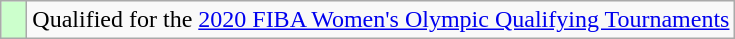<table class="wikitable" style="text-align: left;">
<tr>
<td style="width:10px; background:#ccffcc;"></td>
<td>Qualified for the <a href='#'>2020 FIBA Women's Olympic Qualifying Tournaments</a></td>
</tr>
</table>
